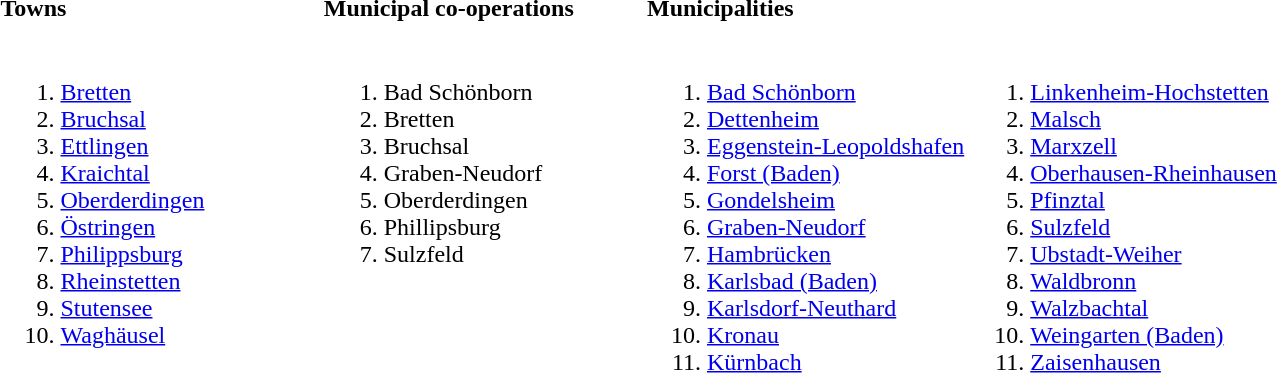<table>
<tr>
<th width=25% align=left>Towns</th>
<th width=25% align=left>Municipal co-operations</th>
<th width=25% align=left>Municipalities</th>
<th width=25%></th>
</tr>
<tr valign=top>
<td><br><ol><li><a href='#'>Bretten</a></li><li><a href='#'>Bruchsal</a></li><li><a href='#'>Ettlingen</a></li><li><a href='#'>Kraichtal</a></li><li><a href='#'>Oberderdingen</a></li><li><a href='#'>Östringen</a></li><li><a href='#'>Philippsburg</a></li><li><a href='#'>Rheinstetten</a></li><li><a href='#'>Stutensee</a></li><li><a href='#'>Waghäusel</a></li></ol></td>
<td><br><ol><li>Bad Schönborn</li><li>Bretten</li><li>Bruchsal</li><li>Graben-Neudorf</li><li>Oberderdingen</li><li>Phillipsburg</li><li>Sulzfeld</li></ol></td>
<td><br><ol><li><a href='#'>Bad Schönborn</a></li><li><a href='#'>Dettenheim</a></li><li><a href='#'>Eggenstein-Leopoldshafen</a></li><li><a href='#'>Forst (Baden)</a></li><li><a href='#'>Gondelsheim</a></li><li><a href='#'>Graben-Neudorf</a></li><li><a href='#'>Hambrücken</a></li><li><a href='#'>Karlsbad (Baden)</a></li><li><a href='#'>Karlsdorf-Neuthard</a></li><li><a href='#'>Kronau</a></li><li><a href='#'>Kürnbach</a></li></ol></td>
<td><br><ol>
<li><a href='#'>Linkenheim-Hochstetten</a>
<li><a href='#'>Malsch</a>
<li><a href='#'>Marxzell</a>
<li><a href='#'>Oberhausen-Rheinhausen</a>
<li><a href='#'>Pfinztal</a>
<li><a href='#'>Sulzfeld</a>
<li><a href='#'>Ubstadt-Weiher</a>
<li><a href='#'>Waldbronn</a>
<li><a href='#'>Walzbachtal</a>
<li><a href='#'>Weingarten (Baden)</a>
<li><a href='#'>Zaisenhausen</a>
</ol></td>
</tr>
</table>
